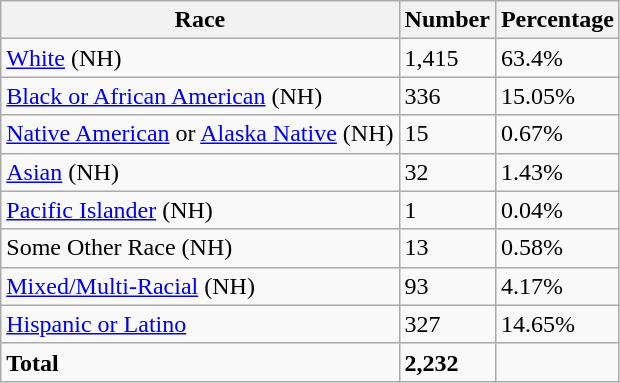<table class="wikitable">
<tr>
<th>Race</th>
<th>Number</th>
<th>Percentage</th>
</tr>
<tr>
<td><a href='#'>White</a> (NH)</td>
<td>1,415</td>
<td>63.4%</td>
</tr>
<tr>
<td><a href='#'>Black or African American</a> (NH)</td>
<td>336</td>
<td>15.05%</td>
</tr>
<tr>
<td><a href='#'>Native American</a> or <a href='#'>Alaska Native</a> (NH)</td>
<td>15</td>
<td>0.67%</td>
</tr>
<tr>
<td><a href='#'>Asian</a> (NH)</td>
<td>32</td>
<td>1.43%</td>
</tr>
<tr>
<td><a href='#'>Pacific Islander</a> (NH)</td>
<td>1</td>
<td>0.04%</td>
</tr>
<tr>
<td>Some Other Race (NH)</td>
<td>13</td>
<td>0.58%</td>
</tr>
<tr>
<td><a href='#'>Mixed/Multi-Racial</a> (NH)</td>
<td>93</td>
<td>4.17%</td>
</tr>
<tr>
<td><a href='#'>Hispanic or Latino</a></td>
<td>327</td>
<td>14.65%</td>
</tr>
<tr>
<td><strong>Total</strong></td>
<td><strong>2,232</strong></td>
<td></td>
</tr>
</table>
